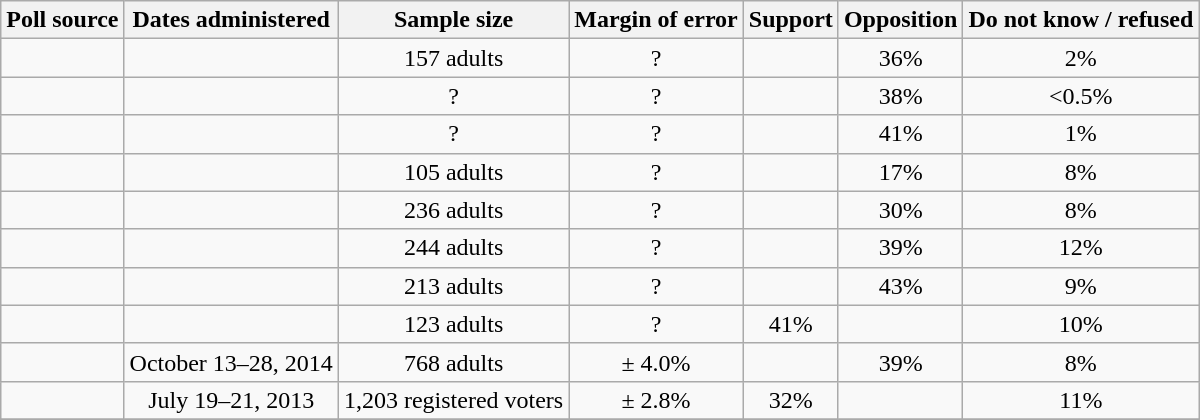<table class="wikitable" style="text-align: center">
<tr>
<th>Poll source</th>
<th>Dates administered</th>
<th>Sample size</th>
<th>Margin of error</th>
<th>Support</th>
<th>Opposition</th>
<th>Do not know / refused</th>
</tr>
<tr>
<td></td>
<td></td>
<td>157 adults</td>
<td>?</td>
<td></td>
<td>36%</td>
<td>2%</td>
</tr>
<tr>
<td></td>
<td></td>
<td>?</td>
<td>?</td>
<td></td>
<td>38%</td>
<td><0.5%</td>
</tr>
<tr>
<td></td>
<td></td>
<td>?</td>
<td>?</td>
<td></td>
<td>41%</td>
<td>1%</td>
</tr>
<tr>
<td></td>
<td></td>
<td>105 adults</td>
<td>?</td>
<td></td>
<td>17%</td>
<td>8%</td>
</tr>
<tr>
<td></td>
<td></td>
<td>236 adults</td>
<td>?</td>
<td></td>
<td>30%</td>
<td>8%</td>
</tr>
<tr>
<td></td>
<td></td>
<td>244 adults</td>
<td>?</td>
<td></td>
<td>39%</td>
<td>12%</td>
</tr>
<tr>
<td></td>
<td></td>
<td>213 adults</td>
<td>?</td>
<td></td>
<td>43%</td>
<td>9%</td>
</tr>
<tr>
<td></td>
<td></td>
<td>123 adults</td>
<td>?</td>
<td>41%</td>
<td></td>
<td>10%</td>
</tr>
<tr>
<td></td>
<td>October 13–28, 2014</td>
<td>768 adults</td>
<td>± 4.0%</td>
<td></td>
<td>39%</td>
<td>8%</td>
</tr>
<tr>
<td></td>
<td>July 19–21, 2013</td>
<td>1,203 registered voters</td>
<td>± 2.8%</td>
<td>32%</td>
<td></td>
<td>11%</td>
</tr>
<tr>
</tr>
</table>
